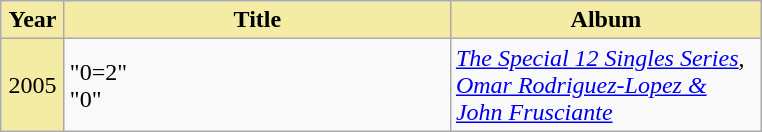<table class="wikitable" style="text-align:center">
<tr>
<th width="35" style="background: #f4eca5">Year</th>
<th width="250" style="background: #f4eca5">Title</th>
<th width="200" style="background: #f4eca5">Album</th>
</tr>
<tr>
<td style="background: #f4eca5">2005</td>
<td align="left">"0=2"<br>"0"</td>
<td align="left"><em><a href='#'>The Special 12 Singles Series</a></em>,<br><em><a href='#'>Omar Rodriguez-Lopez & John Frusciante</a></em></td>
</tr>
</table>
